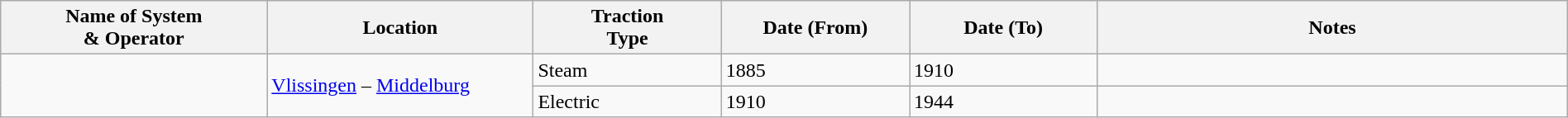<table class="wikitable" width=100%>
<tr>
<th width=17%>Name of System<br>& Operator</th>
<th width=17%>Location</th>
<th width=12%>Traction<br>Type</th>
<th width=12%>Date (From)</th>
<th width=12%>Date (To)</th>
<th width=30%>Notes</th>
</tr>
<tr>
<td rowspan="2"> </td>
<td rowspan="2"><a href='#'>Vlissingen</a> – <a href='#'>Middelburg</a></td>
<td>Steam</td>
<td>1885</td>
<td>1910</td>
<td> </td>
</tr>
<tr>
<td>Electric</td>
<td>1910</td>
<td>1944</td>
<td> </td>
</tr>
</table>
